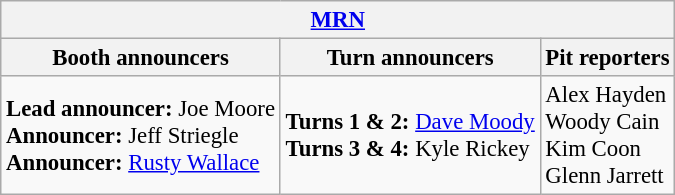<table class="wikitable" style="font-size: 95%">
<tr>
<th colspan="3"><a href='#'>MRN</a></th>
</tr>
<tr>
<th>Booth announcers</th>
<th>Turn announcers</th>
<th>Pit reporters</th>
</tr>
<tr>
<td><strong>Lead announcer:</strong> Joe Moore<br><strong>Announcer:</strong> Jeff Striegle<br><strong>Announcer:</strong> <a href='#'>Rusty Wallace</a></td>
<td><strong>Turns 1 & 2:</strong> <a href='#'>Dave Moody</a><br><strong>Turns 3 & 4:</strong> Kyle Rickey</td>
<td>Alex Hayden<br>Woody Cain<br>Kim Coon<br>Glenn Jarrett</td>
</tr>
</table>
